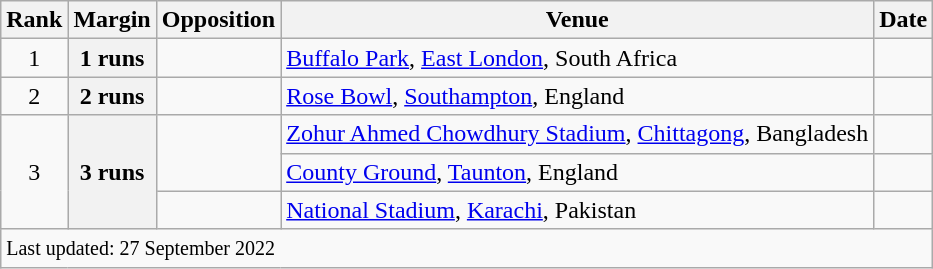<table class="wikitable plainrowheaders">
<tr>
<th scope=col>Rank</th>
<th scope=col>Margin</th>
<th scope=col>Opposition</th>
<th scope=col>Venue</th>
<th scope=col>Date</th>
</tr>
<tr>
<td align=center>1</td>
<th scope=row style=text-align:center;>1 runs</th>
<td></td>
<td><a href='#'>Buffalo Park</a>, <a href='#'>East London</a>, South Africa</td>
<td></td>
</tr>
<tr>
<td align=center>2</td>
<th scope=row style=text-align:center;>2 runs</th>
<td></td>
<td><a href='#'>Rose Bowl</a>, <a href='#'>Southampton</a>, England</td>
<td></td>
</tr>
<tr>
<td rowspan="3" align="center">3</td>
<th rowspan="3" scope="row" style="text-align:center">3 runs</th>
<td rowspan=2></td>
<td><a href='#'>Zohur Ahmed Chowdhury Stadium</a>, <a href='#'>Chittagong</a>, Bangladesh</td>
<td> </td>
</tr>
<tr>
<td><a href='#'>County Ground</a>, <a href='#'>Taunton</a>, England</td>
<td></td>
</tr>
<tr>
<td></td>
<td><a href='#'>National Stadium</a>, <a href='#'>Karachi</a>, Pakistan</td>
<td></td>
</tr>
<tr>
<td colspan=5><small>Last updated: 27 September 2022</small></td>
</tr>
</table>
